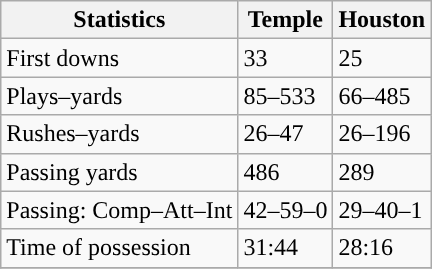<table class="wikitable" style="float: left;">
<tr>
<th>Statistics</th>
<th>Temple</th>
<th>Houston</th>
</tr>
<tr>
<td>First downs</td>
<td>33</td>
<td>25</td>
</tr>
<tr>
<td>Plays–yards</td>
<td>85–533</td>
<td>66–485</td>
</tr>
<tr>
<td>Rushes–yards</td>
<td>26–47</td>
<td>26–196</td>
</tr>
<tr>
<td>Passing yards</td>
<td>486</td>
<td>289</td>
</tr>
<tr>
<td>Passing: Comp–Att–Int</td>
<td>42–59–0</td>
<td>29–40–1</td>
</tr>
<tr>
<td>Time of possession</td>
<td>31:44</td>
<td>28:16</td>
</tr>
<tr>
</tr>
</table>
